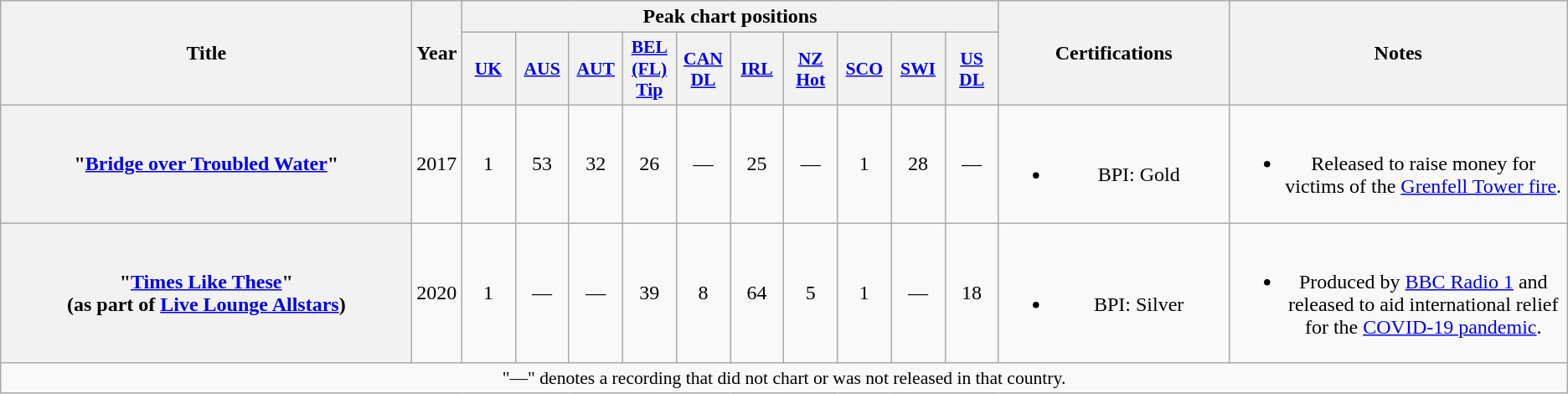<table class="wikitable plainrowheaders" style="text-align:center;">
<tr>
<th scope="col" rowspan="2" style="width:20em;">Title</th>
<th scope="col" rowspan="2" style="width:1em;">Year</th>
<th scope="col" colspan="10">Peak chart positions</th>
<th scope="col" rowspan="2" style="width:11em;">Certifications</th>
<th scope="col" rowspan="2">Notes</th>
</tr>
<tr>
<th scope="col" style="width:2.5em;font-size:90%;"><a href='#'>UK</a><br></th>
<th scope="col" style="width:2.5em;font-size:90%;"><a href='#'>AUS</a><br></th>
<th scope="col" style="width:2.5em;font-size:90%;"><a href='#'>AUT</a><br></th>
<th scope="col" style="width:2.5em;font-size:90%;"><a href='#'>BEL<br>(FL)<br>Tip</a><br></th>
<th scope="col" style="width:2.5em;font-size:90%;"><a href='#'>CAN<br>DL</a><br></th>
<th scope="col" style="width:2.5em;font-size:90%;"><a href='#'>IRL</a><br></th>
<th scope="col" style="width:2.5em;font-size:90%;"><a href='#'>NZ<br>Hot</a><br></th>
<th scope="col" style="width:2.5em;font-size:90%;"><a href='#'>SCO</a><br></th>
<th scope="col" style="width:2.5em;font-size:90%;"><a href='#'>SWI</a><br></th>
<th scope="col" style="width:2.5em;font-size:90%;"><a href='#'>US<br>DL</a><br></th>
</tr>
<tr>
<th scope="row">"<a href='#'>Bridge over Troubled Water</a>"<br></th>
<td>2017</td>
<td>1</td>
<td>53</td>
<td>32</td>
<td>26</td>
<td>—</td>
<td>25</td>
<td>—</td>
<td>1</td>
<td>28</td>
<td>—</td>
<td><br><ul><li>BPI: Gold</li></ul></td>
<td><br><ul><li>Released to raise money for victims of the <a href='#'>Grenfell Tower fire</a>.</li></ul></td>
</tr>
<tr>
<th scope="row">"<a href='#'>Times Like These</a>"<br><span>(as part of <a href='#'>Live Lounge Allstars</a>)</span></th>
<td>2020</td>
<td>1</td>
<td>—</td>
<td>—</td>
<td>39</td>
<td>8</td>
<td>64</td>
<td>5</td>
<td>1</td>
<td>—</td>
<td>18</td>
<td><br><ul><li>BPI: Silver</li></ul></td>
<td><br><ul><li>Produced by <a href='#'>BBC Radio 1</a> and released to aid international relief for the <a href='#'>COVID-19 pandemic</a>.</li></ul></td>
</tr>
<tr>
<td colspan="14" style="font-size:90%">"—" denotes a recording that did not chart or was not released in that country.</td>
</tr>
</table>
